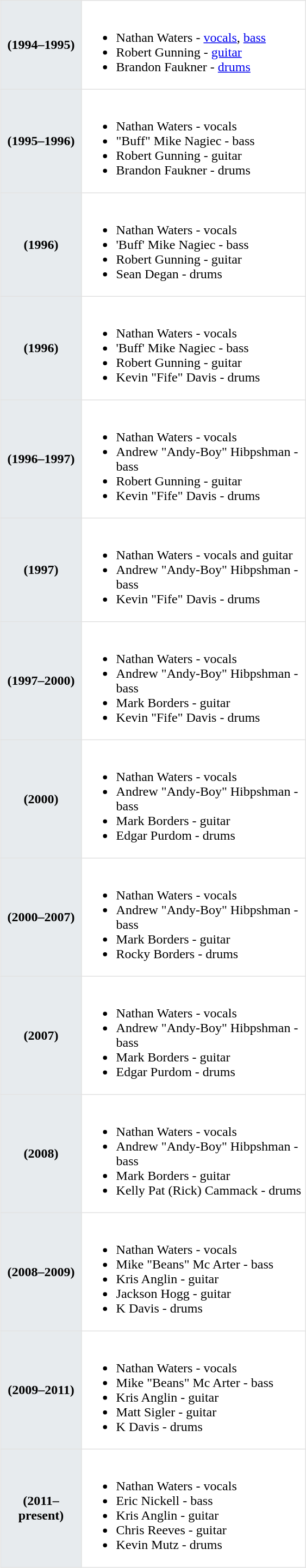<table class="toccolours"  border=1 cellpadding=2 cellspacing=0 style="float: right; width: 375px; margin: 0 0 1em 1em; border-collapse: collapse; border: 1px solid #E2E2E2;">
<tr>
<th bgcolor="#E7EBEE">(1994–1995)</th>
<td><br><ul><li>Nathan Waters - <a href='#'>vocals</a>, <a href='#'>bass</a></li><li>Robert Gunning - <a href='#'>guitar</a></li><li>Brandon Faukner - <a href='#'>drums</a></li></ul></td>
</tr>
<tr>
<th bgcolor="#E7EBEE">(1995–1996)</th>
<td><br><ul><li>Nathan Waters - vocals</li><li>"Buff" Mike Nagiec - bass</li><li>Robert Gunning - guitar</li><li>Brandon Faukner - drums</li></ul></td>
</tr>
<tr>
<th bgcolor="#E7EBEE">(1996)</th>
<td><br><ul><li>Nathan Waters - vocals</li><li>'Buff' Mike Nagiec - bass</li><li>Robert Gunning - guitar</li><li>Sean Degan - drums</li></ul></td>
</tr>
<tr>
<th bgcolor="#E7EBEE">(1996)</th>
<td><br><ul><li>Nathan Waters - vocals</li><li>'Buff' Mike Nagiec - bass</li><li>Robert Gunning - guitar</li><li>Kevin "Fife" Davis - drums</li></ul></td>
</tr>
<tr>
<th bgcolor="#E7EBEE">(1996–1997)</th>
<td><br><ul><li>Nathan Waters - vocals</li><li>Andrew "Andy-Boy" Hibpshman - bass</li><li>Robert Gunning - guitar</li><li>Kevin "Fife" Davis  - drums</li></ul></td>
</tr>
<tr>
<th bgcolor="#E7EBEE">(1997)</th>
<td><br><ul><li>Nathan Waters - vocals and guitar</li><li>Andrew "Andy-Boy" Hibpshman - bass</li><li>Kevin "Fife" Davis  - drums</li></ul></td>
</tr>
<tr>
<th bgcolor="#E7EBEE">(1997–2000)</th>
<td><br><ul><li>Nathan Waters - vocals</li><li>Andrew "Andy-Boy" Hibpshman - bass</li><li>Mark Borders - guitar</li><li>Kevin "Fife" Davis  - drums</li></ul></td>
</tr>
<tr>
<th bgcolor="#E7EBEE">(2000)</th>
<td><br><ul><li>Nathan Waters - vocals</li><li>Andrew "Andy-Boy" Hibpshman - bass</li><li>Mark Borders - guitar</li><li>Edgar Purdom - drums</li></ul></td>
</tr>
<tr>
<th bgcolor="#E7EBEE">(2000–2007)</th>
<td><br><ul><li>Nathan Waters - vocals</li><li>Andrew "Andy-Boy" Hibpshman - bass</li><li>Mark Borders - guitar</li><li>Rocky Borders - drums</li></ul></td>
</tr>
<tr>
<th bgcolor="#E7EBEE">(2007)</th>
<td><br><ul><li>Nathan Waters - vocals</li><li>Andrew "Andy-Boy" Hibpshman - bass</li><li>Mark Borders - guitar</li><li>Edgar Purdom - drums</li></ul></td>
</tr>
<tr>
<th bgcolor="#E7EBEE">(2008)</th>
<td><br><ul><li>Nathan Waters - vocals</li><li>Andrew "Andy-Boy" Hibpshman - bass</li><li>Mark Borders - guitar</li><li>Kelly Pat (Rick) Cammack - drums</li></ul></td>
</tr>
<tr>
<th bgcolor="#E7EBEE">(2008–2009)</th>
<td><br><ul><li>Nathan Waters - vocals</li><li>Mike "Beans" Mc Arter - bass</li><li>Kris Anglin - guitar</li><li>Jackson Hogg - guitar</li><li>K Davis - drums</li></ul></td>
</tr>
<tr>
<th bgcolor="#E7EBEE">(2009–2011)</th>
<td><br><ul><li>Nathan Waters - vocals</li><li>Mike "Beans" Mc Arter - bass</li><li>Kris Anglin - guitar</li><li>Matt Sigler - guitar</li><li>K Davis - drums</li></ul></td>
</tr>
<tr>
<th bgcolor="#E7EBEE">(2011–present)</th>
<td><br><ul><li>Nathan Waters - vocals</li><li>Eric Nickell - bass</li><li>Kris Anglin - guitar</li><li>Chris Reeves - guitar</li><li>Kevin Mutz - drums</li></ul></td>
</tr>
</table>
